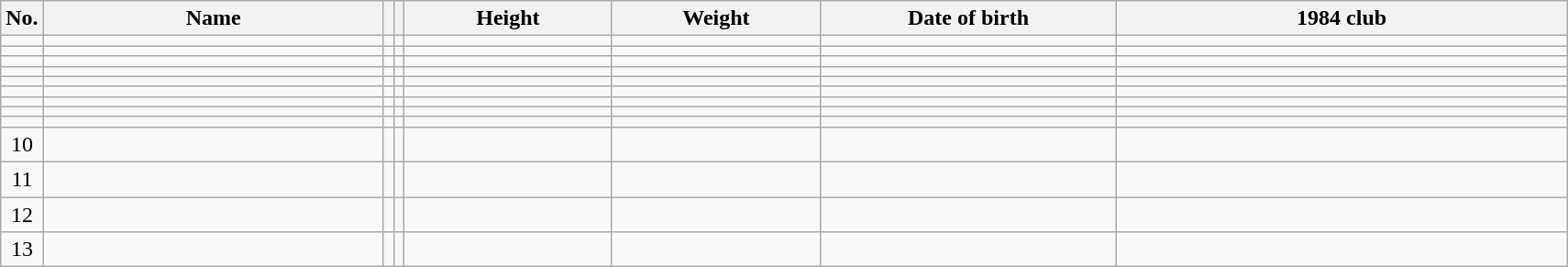<table class="wikitable sortable" style="text-align:center;">
<tr>
<th>No.</th>
<th style="width:15em">Name</th>
<th></th>
<th></th>
<th style="width:9em">Height</th>
<th style="width:9em">Weight</th>
<th style="width:13em">Date of birth</th>
<th style="width:20em">1984 club</th>
</tr>
<tr>
<td></td>
<td align=left></td>
<td></td>
<td></td>
<td></td>
<td></td>
<td align=right></td>
<td align=left></td>
</tr>
<tr>
<td></td>
<td align=left></td>
<td></td>
<td></td>
<td></td>
<td></td>
<td align=right></td>
<td align=left></td>
</tr>
<tr>
<td></td>
<td align=left></td>
<td></td>
<td></td>
<td></td>
<td></td>
<td align=right></td>
<td align=left></td>
</tr>
<tr>
<td></td>
<td align=left></td>
<td></td>
<td></td>
<td></td>
<td></td>
<td align=right></td>
<td align=left></td>
</tr>
<tr>
<td></td>
<td align=left></td>
<td></td>
<td></td>
<td></td>
<td></td>
<td align=right></td>
<td align=left></td>
</tr>
<tr>
<td></td>
<td align=left></td>
<td></td>
<td></td>
<td></td>
<td></td>
<td align=right></td>
<td align=left></td>
</tr>
<tr>
<td></td>
<td align=left></td>
<td></td>
<td></td>
<td></td>
<td></td>
<td align=right></td>
<td align=left></td>
</tr>
<tr>
<td></td>
<td align=left></td>
<td></td>
<td></td>
<td></td>
<td></td>
<td align=right></td>
<td align=left></td>
</tr>
<tr>
<td></td>
<td align=left></td>
<td></td>
<td></td>
<td></td>
<td></td>
<td align=right></td>
<td align=left></td>
</tr>
<tr>
<td>10</td>
<td align=left></td>
<td></td>
<td></td>
<td></td>
<td></td>
<td align=right></td>
<td align=left></td>
</tr>
<tr>
<td>11</td>
<td align=left></td>
<td></td>
<td></td>
<td></td>
<td></td>
<td align=right></td>
<td align=left></td>
</tr>
<tr>
<td>12</td>
<td align=left></td>
<td></td>
<td></td>
<td></td>
<td></td>
<td align=right></td>
<td align=left></td>
</tr>
<tr>
<td>13</td>
<td align=left></td>
<td></td>
<td></td>
<td></td>
<td></td>
<td align=right></td>
<td align=left></td>
</tr>
</table>
